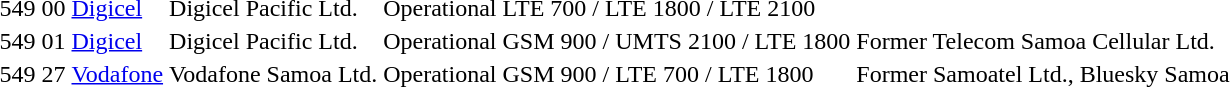<table>
<tr>
<td>549</td>
<td>00</td>
<td><a href='#'>Digicel</a></td>
<td>Digicel Pacific Ltd.</td>
<td>Operational</td>
<td>LTE 700 / LTE 1800 / LTE 2100</td>
<td></td>
</tr>
<tr>
<td>549</td>
<td>01</td>
<td><a href='#'>Digicel</a></td>
<td>Digicel Pacific Ltd.</td>
<td>Operational</td>
<td>GSM 900 / UMTS 2100 / LTE 1800</td>
<td>Former Telecom Samoa Cellular Ltd.</td>
</tr>
<tr>
<td>549</td>
<td>27</td>
<td><a href='#'>Vodafone</a></td>
<td>Vodafone Samoa Ltd.</td>
<td>Operational</td>
<td>GSM 900 / LTE 700 / LTE 1800</td>
<td>Former Samoatel Ltd., Bluesky Samoa </td>
</tr>
</table>
